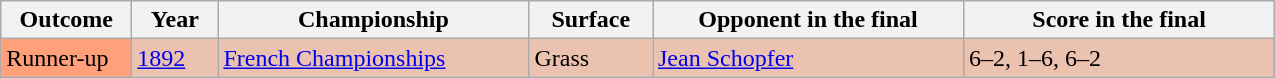<table class="sortable wikitable">
<tr>
<th width="80">Outcome</th>
<th width="50">Year</th>
<th width="200">Championship</th>
<th width="75">Surface</th>
<th width="200">Opponent in the final</th>
<th width="200">Score in the final</th>
</tr>
<tr bgcolor="#EBC2AF">
<td bgcolor="FFA07A">Runner-up</td>
<td><a href='#'>1892</a></td>
<td><a href='#'>French Championships</a></td>
<td>Grass</td>
<td> <a href='#'>Jean Schopfer</a></td>
<td>6–2, 1–6, 6–2</td>
</tr>
</table>
